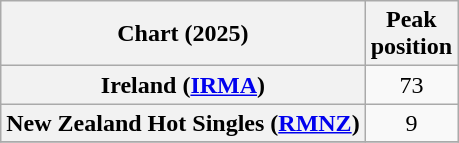<table class="wikitable plainrowheaders sortable" style="text-align:center">
<tr>
<th scope="col">Chart (2025)</th>
<th scope="col">Peak<br>position</th>
</tr>
<tr>
<th scope="row">Ireland (<a href='#'>IRMA</a>)</th>
<td>73</td>
</tr>
<tr>
<th scope="row">New Zealand Hot Singles (<a href='#'>RMNZ</a>)</th>
<td>9</td>
</tr>
<tr>
</tr>
</table>
